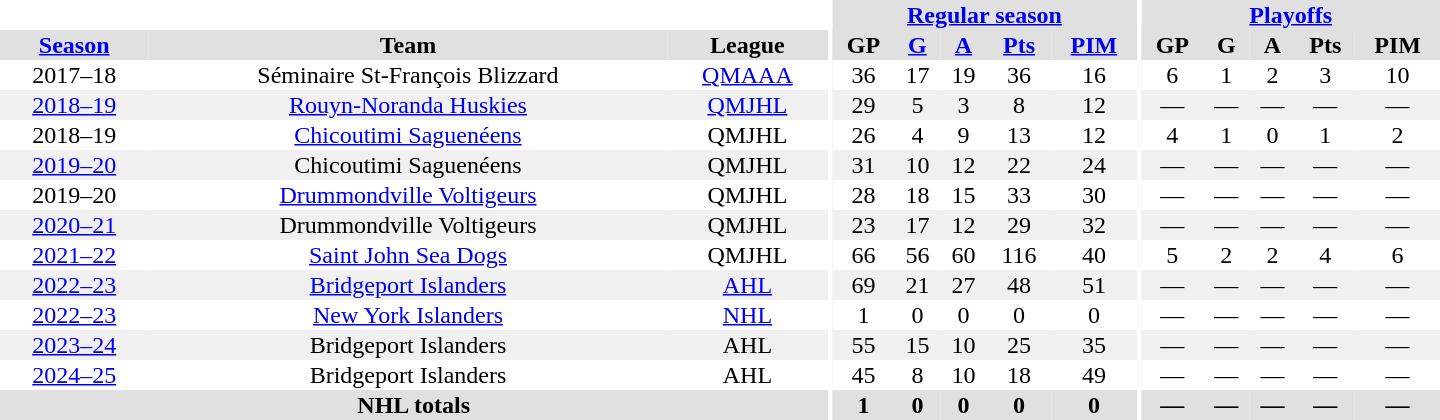<table border="0" cellpadding="1" cellspacing="0" style="text-align:center; width:60em;">
<tr bgcolor="#e0e0e0">
<th colspan="3" bgcolor="#ffffff"></th>
<th rowspan="100" bgcolor="#ffffff"></th>
<th colspan="5"><a href='#'>Regular season</a></th>
<th rowspan="100" bgcolor="#ffffff"></th>
<th colspan="5"><a href='#'>Playoffs</a></th>
</tr>
<tr bgcolor="#e0e0e0">
<th><a href='#'>Season</a></th>
<th>Team</th>
<th>League</th>
<th>GP</th>
<th><a href='#'>G</a></th>
<th><a href='#'>A</a></th>
<th><a href='#'>Pts</a></th>
<th><a href='#'>PIM</a></th>
<th>GP</th>
<th>G</th>
<th>A</th>
<th>Pts</th>
<th>PIM</th>
</tr>
<tr>
<td>2017–18</td>
<td>Séminaire St-François Blizzard</td>
<td><a href='#'>QMAAA</a></td>
<td>36</td>
<td>17</td>
<td>19</td>
<td>36</td>
<td>16</td>
<td>6</td>
<td>1</td>
<td>2</td>
<td>3</td>
<td>10</td>
</tr>
<tr bgcolor="#f0f0f0">
<td><a href='#'>2018–19</a></td>
<td><a href='#'>Rouyn-Noranda Huskies</a></td>
<td><a href='#'>QMJHL</a></td>
<td>29</td>
<td>5</td>
<td>3</td>
<td>8</td>
<td>12</td>
<td>—</td>
<td>—</td>
<td>—</td>
<td>—</td>
<td>—</td>
</tr>
<tr>
<td>2018–19</td>
<td><a href='#'>Chicoutimi Saguenéens</a></td>
<td>QMJHL</td>
<td>26</td>
<td>4</td>
<td>9</td>
<td>13</td>
<td>12</td>
<td>4</td>
<td>1</td>
<td>0</td>
<td>1</td>
<td>2</td>
</tr>
<tr bgcolor="#f0f0f0">
<td><a href='#'>2019–20</a></td>
<td>Chicoutimi Saguenéens</td>
<td>QMJHL</td>
<td>31</td>
<td>10</td>
<td>12</td>
<td>22</td>
<td>24</td>
<td>—</td>
<td>—</td>
<td>—</td>
<td>—</td>
<td>—</td>
</tr>
<tr>
<td>2019–20</td>
<td><a href='#'>Drummondville Voltigeurs</a></td>
<td>QMJHL</td>
<td>28</td>
<td>18</td>
<td>15</td>
<td>33</td>
<td>30</td>
<td>—</td>
<td>—</td>
<td>—</td>
<td>—</td>
<td>—</td>
</tr>
<tr bgcolor="#f0f0f0">
<td><a href='#'>2020–21</a></td>
<td>Drummondville Voltigeurs</td>
<td>QMJHL</td>
<td>23</td>
<td>17</td>
<td>12</td>
<td>29</td>
<td>32</td>
<td>—</td>
<td>—</td>
<td>—</td>
<td>—</td>
<td>—</td>
</tr>
<tr>
<td><a href='#'>2021–22</a></td>
<td><a href='#'>Saint John Sea Dogs</a></td>
<td>QMJHL</td>
<td>66</td>
<td>56</td>
<td>60</td>
<td>116</td>
<td>40</td>
<td>5</td>
<td>2</td>
<td>2</td>
<td>4</td>
<td>6</td>
</tr>
<tr bgcolor="#f0f0f0">
<td><a href='#'>2022–23</a></td>
<td><a href='#'>Bridgeport Islanders</a></td>
<td><a href='#'>AHL</a></td>
<td>69</td>
<td>21</td>
<td>27</td>
<td>48</td>
<td>51</td>
<td>—</td>
<td>—</td>
<td>—</td>
<td>—</td>
<td>—</td>
</tr>
<tr>
<td><a href='#'>2022–23</a></td>
<td><a href='#'>New York Islanders</a></td>
<td><a href='#'>NHL</a></td>
<td>1</td>
<td>0</td>
<td>0</td>
<td>0</td>
<td>0</td>
<td>—</td>
<td>—</td>
<td>—</td>
<td>—</td>
<td>—</td>
</tr>
<tr bgcolor="#f0f0f0">
<td><a href='#'>2023–24</a></td>
<td>Bridgeport Islanders</td>
<td>AHL</td>
<td>55</td>
<td>15</td>
<td>10</td>
<td>25</td>
<td>35</td>
<td>—</td>
<td>—</td>
<td>—</td>
<td>—</td>
<td>—</td>
</tr>
<tr>
<td><a href='#'>2024–25</a></td>
<td>Bridgeport Islanders</td>
<td>AHL</td>
<td>45</td>
<td>8</td>
<td>10</td>
<td>18</td>
<td>49</td>
<td>—</td>
<td>—</td>
<td>—</td>
<td>—</td>
<td>—</td>
</tr>
<tr bgcolor="#e0e0e0">
<th colspan="3">NHL totals</th>
<th>1</th>
<th>0</th>
<th>0</th>
<th>0</th>
<th>0</th>
<th>—</th>
<th>—</th>
<th>—</th>
<th>—</th>
<th>—</th>
</tr>
</table>
